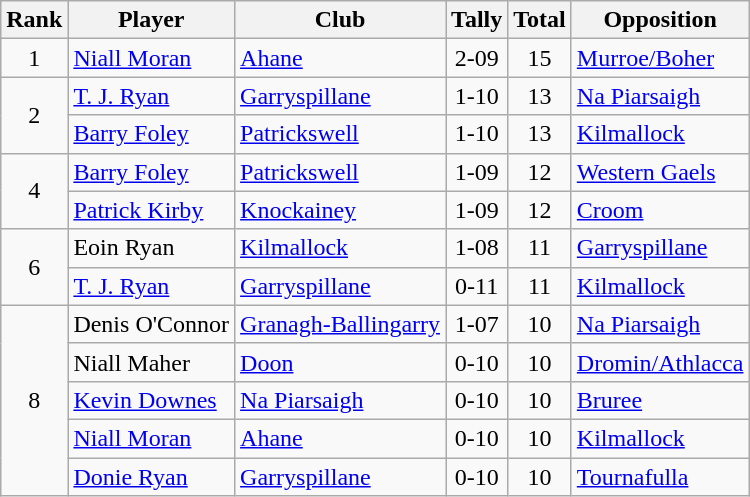<table class="wikitable">
<tr>
<th>Rank</th>
<th>Player</th>
<th>Club</th>
<th>Tally</th>
<th>Total</th>
<th>Opposition</th>
</tr>
<tr>
<td rowspan="1" style="text-align:center;">1</td>
<td><a href='#'>Niall Moran</a></td>
<td><a href='#'>Ahane</a></td>
<td align=center>2-09</td>
<td align=center>15</td>
<td><a href='#'>Murroe/Boher</a></td>
</tr>
<tr>
<td rowspan="2" style="text-align:center;">2</td>
<td><a href='#'>T. J. Ryan</a></td>
<td><a href='#'>Garryspillane</a></td>
<td align=center>1-10</td>
<td align=center>13</td>
<td><a href='#'>Na Piarsaigh</a></td>
</tr>
<tr>
<td><a href='#'>Barry Foley</a></td>
<td><a href='#'>Patrickswell</a></td>
<td align=center>1-10</td>
<td align=center>13</td>
<td><a href='#'>Kilmallock</a></td>
</tr>
<tr>
<td rowspan="2" style="text-align:center;">4</td>
<td><a href='#'>Barry Foley</a></td>
<td><a href='#'>Patrickswell</a></td>
<td align=center>1-09</td>
<td align=center>12</td>
<td><a href='#'>Western Gaels</a></td>
</tr>
<tr>
<td><a href='#'>Patrick Kirby</a></td>
<td><a href='#'>Knockainey</a></td>
<td align=center>1-09</td>
<td align=center>12</td>
<td><a href='#'>Croom</a></td>
</tr>
<tr>
<td rowspan="2" style="text-align:center;">6</td>
<td>Eoin Ryan</td>
<td><a href='#'>Kilmallock</a></td>
<td align=center>1-08</td>
<td align=center>11</td>
<td><a href='#'>Garryspillane</a></td>
</tr>
<tr>
<td><a href='#'>T. J. Ryan</a></td>
<td><a href='#'>Garryspillane</a></td>
<td align=center>0-11</td>
<td align=center>11</td>
<td><a href='#'>Kilmallock</a></td>
</tr>
<tr>
<td rowspan="5" style="text-align:center;">8</td>
<td>Denis O'Connor</td>
<td><a href='#'>Granagh-Ballingarry</a></td>
<td align=center>1-07</td>
<td align=center>10</td>
<td><a href='#'>Na Piarsaigh</a></td>
</tr>
<tr>
<td>Niall Maher</td>
<td><a href='#'>Doon</a></td>
<td align=center>0-10</td>
<td align=center>10</td>
<td><a href='#'>Dromin/Athlacca</a></td>
</tr>
<tr>
<td><a href='#'>Kevin Downes</a></td>
<td><a href='#'>Na Piarsaigh</a></td>
<td align=center>0-10</td>
<td align=center>10</td>
<td><a href='#'>Bruree</a></td>
</tr>
<tr>
<td><a href='#'>Niall Moran</a></td>
<td><a href='#'>Ahane</a></td>
<td align=center>0-10</td>
<td align=center>10</td>
<td><a href='#'>Kilmallock</a></td>
</tr>
<tr>
<td><a href='#'>Donie Ryan</a></td>
<td><a href='#'>Garryspillane</a></td>
<td align=center>0-10</td>
<td align=center>10</td>
<td><a href='#'>Tournafulla</a></td>
</tr>
</table>
